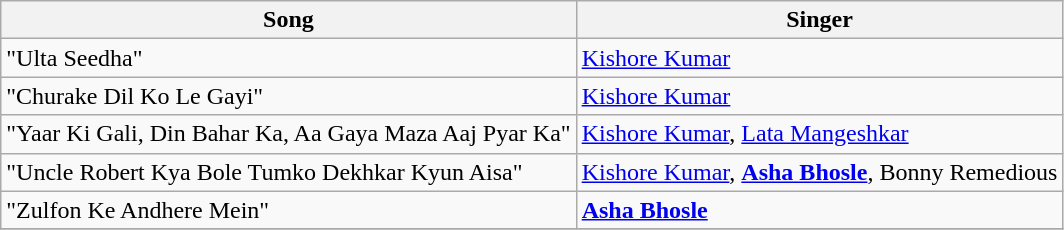<table class="wikitable">
<tr>
<th>Song</th>
<th>Singer</th>
</tr>
<tr>
<td>"Ulta Seedha"</td>
<td><a href='#'>Kishore Kumar</a></td>
</tr>
<tr>
<td>"Churake Dil Ko Le Gayi"</td>
<td><a href='#'>Kishore Kumar</a></td>
</tr>
<tr>
<td>"Yaar Ki Gali, Din Bahar Ka, Aa Gaya Maza Aaj Pyar Ka"</td>
<td><a href='#'>Kishore Kumar</a>, <a href='#'>Lata Mangeshkar</a></td>
</tr>
<tr>
<td>"Uncle Robert Kya Bole Tumko Dekhkar Kyun Aisa"</td>
<td><a href='#'>Kishore Kumar</a>, <strong><a href='#'>Asha Bhosle</a></strong>, Bonny Remedious</td>
</tr>
<tr>
<td>"Zulfon Ke Andhere Mein"</td>
<td><strong><a href='#'>Asha Bhosle</a></strong></td>
</tr>
<tr>
</tr>
</table>
